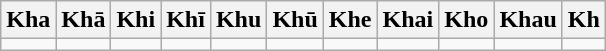<table class=wikitable>
<tr>
<th>Kha</th>
<th>Khā</th>
<th>Khi</th>
<th>Khī</th>
<th>Khu</th>
<th>Khū</th>
<th>Khe</th>
<th>Khai</th>
<th>Kho</th>
<th>Khau</th>
<th>Kh</th>
</tr>
<tr>
<td></td>
<td></td>
<td></td>
<td></td>
<td></td>
<td></td>
<td></td>
<td></td>
<td></td>
<td></td>
<td></td>
</tr>
</table>
